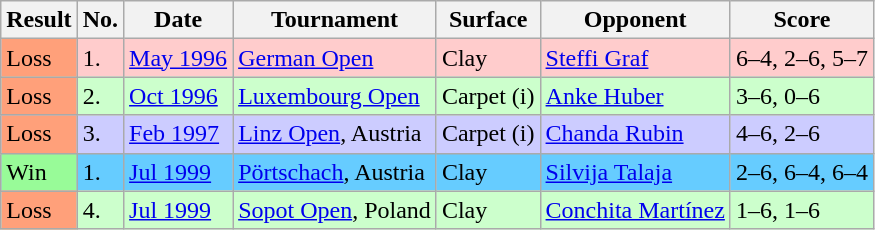<table class="sortable wikitable">
<tr>
<th>Result</th>
<th>No.</th>
<th>Date</th>
<th>Tournament</th>
<th>Surface</th>
<th>Opponent</th>
<th>Score</th>
</tr>
<tr style="background:#fcc;">
<td style="background:#ffa07a;">Loss</td>
<td>1.</td>
<td><a href='#'>May 1996</a></td>
<td><a href='#'>German Open</a></td>
<td>Clay</td>
<td> <a href='#'>Steffi Graf</a></td>
<td>6–4, 2–6, 5–7</td>
</tr>
<tr style="background:#cfc;">
<td style="background:#ffa07a;">Loss</td>
<td>2.</td>
<td><a href='#'>Oct 1996</a></td>
<td><a href='#'>Luxembourg Open</a></td>
<td>Carpet (i)</td>
<td> <a href='#'>Anke Huber</a></td>
<td>3–6, 0–6</td>
</tr>
<tr style="background:#ccf;">
<td style="background:#ffa07a;">Loss</td>
<td>3.</td>
<td><a href='#'>Feb 1997</a></td>
<td><a href='#'>Linz Open</a>, Austria</td>
<td>Carpet (i)</td>
<td> <a href='#'>Chanda Rubin</a></td>
<td>4–6, 2–6</td>
</tr>
<tr style="background:#6cf;">
<td style="background:#98fb98;">Win</td>
<td>1.</td>
<td><a href='#'>Jul 1999</a></td>
<td><a href='#'>Pörtschach</a>, Austria</td>
<td>Clay</td>
<td> <a href='#'>Silvija Talaja</a></td>
<td>2–6, 6–4, 6–4</td>
</tr>
<tr style="background:#cfc;">
<td style="background:#ffa07a;">Loss</td>
<td>4.</td>
<td><a href='#'>Jul 1999</a></td>
<td><a href='#'>Sopot Open</a>, Poland</td>
<td>Clay</td>
<td> <a href='#'>Conchita Martínez</a></td>
<td>1–6, 1–6</td>
</tr>
</table>
